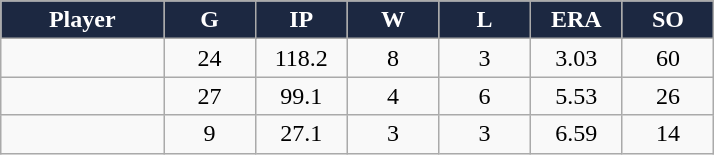<table class="wikitable sortable">
<tr>
<th style="background:#1c2841;color:white;" width="16%">Player</th>
<th style="background:#1c2841;color:white;" width="9%">G</th>
<th style="background:#1c2841;color:white;" width="9%">IP</th>
<th style="background:#1c2841;color:white;" width="9%">W</th>
<th style="background:#1c2841;color:white;" width="9%">L</th>
<th style="background:#1c2841;color:white;" width="9%">ERA</th>
<th style="background:#1c2841;color:white;" width="9%">SO</th>
</tr>
<tr align="center">
<td></td>
<td>24</td>
<td>118.2</td>
<td>8</td>
<td>3</td>
<td>3.03</td>
<td>60</td>
</tr>
<tr align="center">
<td></td>
<td>27</td>
<td>99.1</td>
<td>4</td>
<td>6</td>
<td>5.53</td>
<td>26</td>
</tr>
<tr align="center">
<td></td>
<td>9</td>
<td>27.1</td>
<td>3</td>
<td>3</td>
<td>6.59</td>
<td>14</td>
</tr>
</table>
